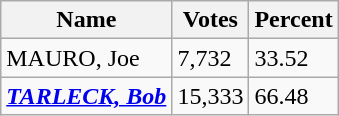<table class="wikitable sortable">
<tr>
<th>Name</th>
<th>Votes</th>
<th>Percent</th>
</tr>
<tr>
<td>MAURO, Joe</td>
<td>7,732</td>
<td>33.52</td>
</tr>
<tr>
<td><strong><em><a href='#'>TARLECK, Bob</a></em></strong></td>
<td>15,333</td>
<td>66.48</td>
</tr>
</table>
